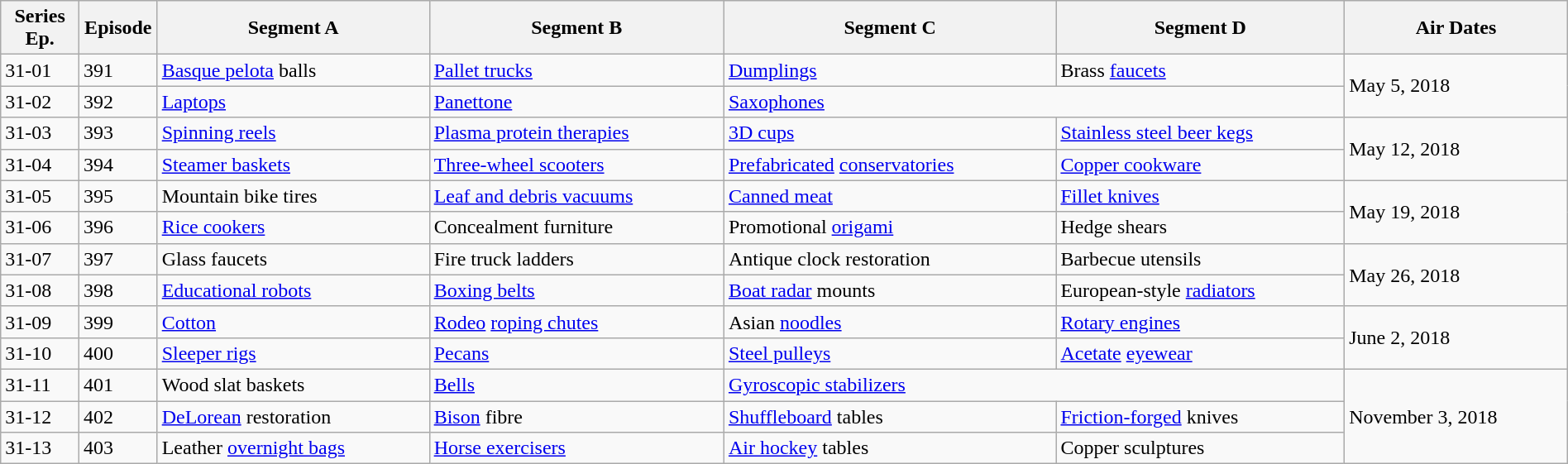<table class="wikitable" style="width:100%;">
<tr>
<th style="width:5%;">Series Ep.</th>
<th style="width:5%;">Episode</th>
<th>Segment A</th>
<th>Segment B</th>
<th>Segment C</th>
<th>Segment D</th>
<th>Air Dates</th>
</tr>
<tr>
<td>31-01</td>
<td>391</td>
<td><a href='#'>Basque pelota</a> balls</td>
<td><a href='#'>Pallet trucks</a></td>
<td><a href='#'>Dumplings</a></td>
<td>Brass <a href='#'>faucets</a></td>
<td rowspan="2">May 5, 2018</td>
</tr>
<tr>
<td>31-02</td>
<td>392</td>
<td><a href='#'>Laptops</a></td>
<td><a href='#'>Panettone</a></td>
<td colspan="2"><a href='#'>Saxophones</a></td>
</tr>
<tr>
<td>31-03</td>
<td>393</td>
<td><a href='#'>Spinning reels</a></td>
<td><a href='#'>Plasma protein therapies</a></td>
<td><a href='#'>3D cups</a></td>
<td><a href='#'>Stainless steel beer kegs</a></td>
<td rowspan="2">May 12, 2018</td>
</tr>
<tr>
<td>31-04</td>
<td>394</td>
<td><a href='#'>Steamer baskets</a></td>
<td><a href='#'>Three-wheel scooters</a></td>
<td><a href='#'>Prefabricated</a> <a href='#'>conservatories</a></td>
<td><a href='#'>Copper cookware</a></td>
</tr>
<tr>
<td>31-05</td>
<td>395</td>
<td>Mountain bike tires</td>
<td><a href='#'>Leaf and debris vacuums</a></td>
<td><a href='#'>Canned meat</a></td>
<td><a href='#'>Fillet knives</a></td>
<td rowspan="2">May 19, 2018</td>
</tr>
<tr>
<td>31-06</td>
<td>396</td>
<td><a href='#'>Rice cookers</a></td>
<td>Concealment furniture</td>
<td>Promotional <a href='#'>origami</a></td>
<td>Hedge shears</td>
</tr>
<tr>
<td>31-07</td>
<td>397</td>
<td>Glass faucets</td>
<td>Fire truck ladders</td>
<td>Antique clock restoration</td>
<td>Barbecue utensils</td>
<td rowspan="2">May 26, 2018</td>
</tr>
<tr>
<td>31-08</td>
<td>398</td>
<td><a href='#'>Educational robots</a></td>
<td><a href='#'>Boxing belts</a></td>
<td><a href='#'>Boat radar</a> mounts</td>
<td>European-style <a href='#'>radiators</a></td>
</tr>
<tr>
<td>31-09</td>
<td>399</td>
<td><a href='#'>Cotton</a></td>
<td><a href='#'>Rodeo</a> <a href='#'>roping chutes</a></td>
<td>Asian <a href='#'>noodles</a></td>
<td><a href='#'>Rotary engines</a></td>
<td rowspan="2">June 2, 2018</td>
</tr>
<tr>
<td>31-10</td>
<td>400</td>
<td><a href='#'>Sleeper rigs</a></td>
<td><a href='#'>Pecans</a></td>
<td><a href='#'>Steel pulleys</a></td>
<td><a href='#'>Acetate</a> <a href='#'>eyewear</a></td>
</tr>
<tr>
<td>31-11</td>
<td>401</td>
<td>Wood slat baskets</td>
<td><a href='#'>Bells</a></td>
<td colspan="2"><a href='#'>Gyroscopic stabilizers</a></td>
<td rowspan="3">November 3, 2018</td>
</tr>
<tr>
<td>31-12</td>
<td>402</td>
<td><a href='#'>DeLorean</a> restoration</td>
<td><a href='#'>Bison</a> fibre</td>
<td><a href='#'>Shuffleboard</a> tables</td>
<td><a href='#'>Friction-forged</a> knives</td>
</tr>
<tr>
<td>31-13</td>
<td>403</td>
<td>Leather <a href='#'>overnight bags</a></td>
<td><a href='#'>Horse exercisers</a></td>
<td><a href='#'>Air hockey</a> tables</td>
<td>Copper sculptures</td>
</tr>
</table>
